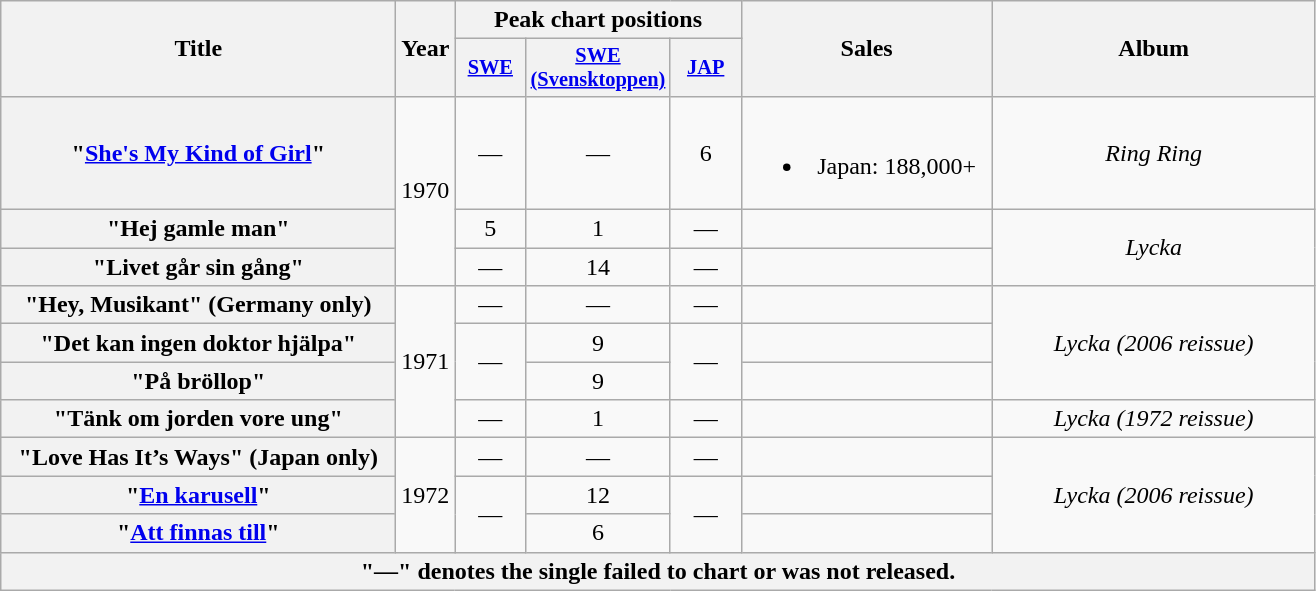<table class="wikitable plainrowheaders" style="text-align:center;">
<tr>
<th rowspan="2" scope="col" style="width:16em;">Title</th>
<th rowspan="2" scope="col" style="width:2em;">Year</th>
<th colspan="3" scope="col" style="width:2em;">Peak chart positions</th>
<th rowspan="2" scope="col" style="width:10em;">Sales</th>
<th rowspan="2" scope="col" style="width:13em;">Album</th>
</tr>
<tr>
<th style="width:3em;font-size:85%"><a href='#'>SWE</a><br></th>
<th style="width:3em;font-size:85%"><a href='#'>SWE (Svensktoppen)</a></th>
<th style="width:3em;font-size:85%"><a href='#'>JAP</a><br></th>
</tr>
<tr>
<th scope="row">"<a href='#'>She's My Kind of Girl</a>"</th>
<td rowspan="3">1970</td>
<td>—</td>
<td>—</td>
<td>6</td>
<td><br><ul><li>Japan: 188,000+</li></ul></td>
<td><em>Ring Ring</em></td>
</tr>
<tr>
<th scope="row">"Hej gamle man"</th>
<td>5</td>
<td>1</td>
<td>—</td>
<td></td>
<td rowspan="2"><em>Lycka</em></td>
</tr>
<tr>
<th scope="row">"Livet går sin gång"</th>
<td>—</td>
<td>14</td>
<td>—</td>
<td></td>
</tr>
<tr>
<th scope="row">"Hey, Musikant" (Germany only)</th>
<td rowspan="4">1971</td>
<td>—</td>
<td>—</td>
<td>—</td>
<td></td>
<td rowspan="3"><em>Lycka (2006 reissue)</em></td>
</tr>
<tr>
<th scope="row">"Det kan ingen doktor hjälpa"</th>
<td rowspan="2">—</td>
<td>9</td>
<td rowspan="2">—</td>
<td></td>
</tr>
<tr>
<th scope="row">"På bröllop"</th>
<td>9</td>
<td></td>
</tr>
<tr>
<th scope="row">"Tänk om jorden vore ung"</th>
<td>—</td>
<td>1</td>
<td>—</td>
<td></td>
<td><em>Lycka (1972 reissue)</em></td>
</tr>
<tr>
<th scope="row">"Love Has It’s Ways" (Japan only)</th>
<td rowspan="3">1972</td>
<td>—</td>
<td>—</td>
<td>—</td>
<td></td>
<td rowspan="3"><em>Lycka (2006 reissue)</em></td>
</tr>
<tr>
<th scope="row">"<a href='#'>En karusell</a>"</th>
<td rowspan="2">—</td>
<td>12</td>
<td rowspan="2">—</td>
<td></td>
</tr>
<tr>
<th scope="row">"<a href='#'>Att finnas till</a>"</th>
<td>6</td>
<td></td>
</tr>
<tr>
<th colspan="7">"—" denotes the single failed to chart or was not released.</th>
</tr>
</table>
